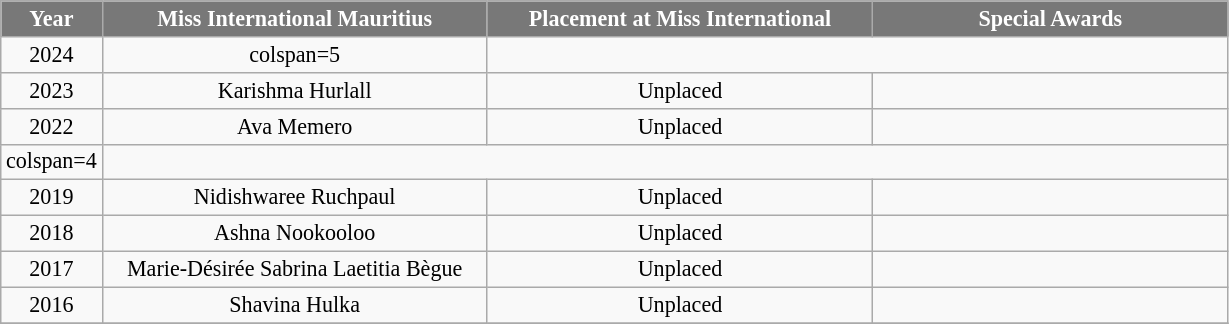<table class="wikitable" style="font-size: 92%; text-align:center">
<tr>
<th width="60" style="background-color:#787878;color:#FFFFFF;">Year</th>
<th width="250" style="background-color:#787878;color:#FFFFFF;">Miss International Mauritius</th>
<th width="250" style="background-color:#787878;color:#FFFFFF;">Placement at Miss International</th>
<th width="230" style="background-color:#787878;color:#FFFFFF;">Special Awards</th>
</tr>
<tr>
<td>2024</td>
<td>colspan=5 </td>
</tr>
<tr>
<td>2023</td>
<td>Karishma Hurlall</td>
<td>Unplaced</td>
<td></td>
</tr>
<tr>
<td>2022</td>
<td>Ava Memero</td>
<td>Unplaced</td>
<td></td>
</tr>
<tr>
<td>colspan=4 </td>
</tr>
<tr>
<td>2019</td>
<td>Nidishwaree Ruchpaul</td>
<td>Unplaced</td>
<td></td>
</tr>
<tr>
<td>2018</td>
<td>Ashna Nookooloo</td>
<td>Unplaced</td>
<td></td>
</tr>
<tr>
<td>2017</td>
<td>Marie-Désirée Sabrina Laetitia Bègue</td>
<td>Unplaced</td>
<td></td>
</tr>
<tr>
<td>2016</td>
<td>Shavina Hulka</td>
<td>Unplaced</td>
<td></td>
</tr>
<tr>
</tr>
</table>
